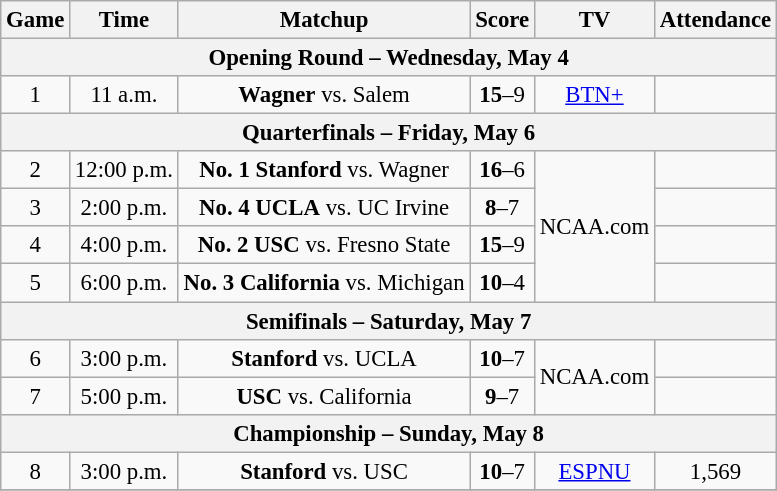<table class="wikitable" style="font-size: 95%;text-align:center">
<tr>
<th>Game</th>
<th>Time</th>
<th>Matchup</th>
<th>Score</th>
<th>TV</th>
<th>Attendance</th>
</tr>
<tr>
<th colspan=6>Opening Round – Wednesday, May 4</th>
</tr>
<tr>
<td>1</td>
<td>11 a.m.</td>
<td><strong>Wagner</strong> vs. Salem</td>
<td><strong>15</strong>–9</td>
<td><a href='#'>BTN+</a></td>
<td></td>
</tr>
<tr>
<th colspan=6>Quarterfinals – Friday, May 6</th>
</tr>
<tr>
<td>2</td>
<td>12:00 p.m.</td>
<td><strong>No. 1 Stanford</strong> vs. Wagner</td>
<td><strong>16</strong>–6</td>
<td rowspan=4>NCAA.com</td>
<td></td>
</tr>
<tr>
<td>3</td>
<td>2:00 p.m.</td>
<td><strong>No. 4 UCLA</strong> vs. UC Irvine</td>
<td><strong>8</strong>–7</td>
<td></td>
</tr>
<tr>
<td>4</td>
<td>4:00 p.m.</td>
<td><strong>No. 2 USC</strong> vs. Fresno State</td>
<td><strong>15</strong>–9</td>
<td></td>
</tr>
<tr>
<td>5</td>
<td>6:00 p.m.</td>
<td><strong>No. 3 California</strong> vs. Michigan</td>
<td><strong>10</strong>–4</td>
<td></td>
</tr>
<tr>
<th colspan=6>Semifinals – Saturday, May 7</th>
</tr>
<tr>
<td>6</td>
<td>3:00 p.m.</td>
<td><strong>Stanford</strong> vs. UCLA</td>
<td><strong>10</strong>–7</td>
<td rowspan=2>NCAA.com</td>
<td></td>
</tr>
<tr>
<td>7</td>
<td>5:00 p.m.</td>
<td><strong>USC</strong> vs. California</td>
<td><strong>9</strong>–7</td>
<td></td>
</tr>
<tr>
<th colspan=6>Championship – Sunday, May 8</th>
</tr>
<tr>
<td>8</td>
<td>3:00 p.m.</td>
<td><strong>Stanford</strong> vs. USC</td>
<td><strong>10</strong>–7</td>
<td><a href='#'>ESPNU</a></td>
<td>1,569</td>
</tr>
<tr>
</tr>
</table>
